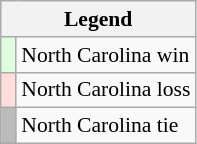<table class="wikitable" style="font-size:90%">
<tr>
<th colspan="2">Legend</th>
</tr>
<tr>
<td bgcolor="#ddffdd"> </td>
<td>North Carolina win</td>
</tr>
<tr>
<td bgcolor="#ffdddd"> </td>
<td>North Carolina loss</td>
</tr>
<tr>
<td bgcolor="#bbbbbb"> </td>
<td>North Carolina tie</td>
</tr>
</table>
